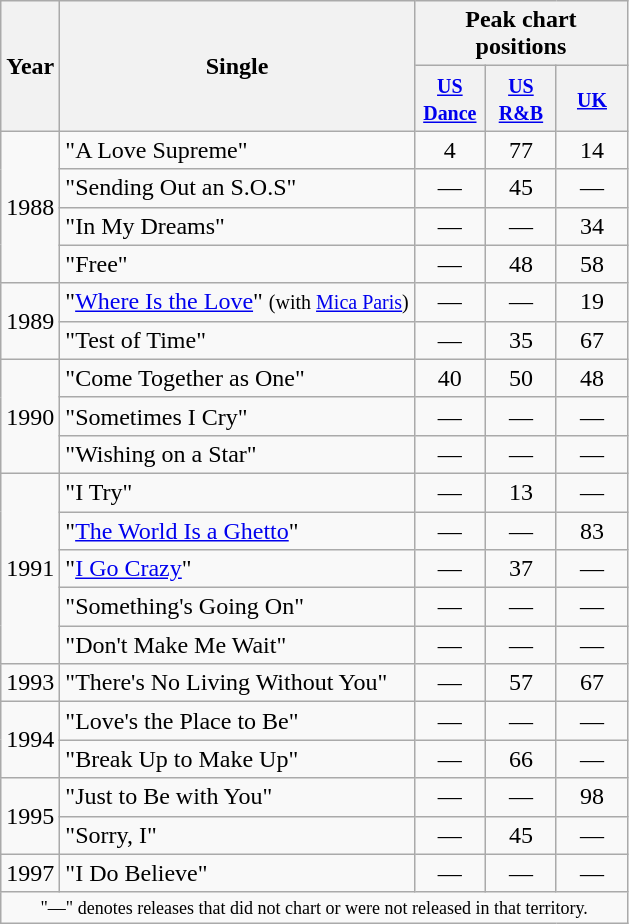<table class="wikitable">
<tr>
<th scope="col" rowspan="2">Year</th>
<th scope="col" rowspan="2">Single</th>
<th scope="col" colspan="4">Peak chart positions</th>
</tr>
<tr>
<th style="width:40px;"><small><a href='#'>US Dance</a></small><br></th>
<th style="width:40px;"><small><a href='#'>US R&B</a></small><br></th>
<th style="width:40px;"><small><a href='#'>UK</a></small><br></th>
</tr>
<tr>
<td rowspan="4">1988</td>
<td>"A Love Supreme"</td>
<td align=center>4</td>
<td align=center>77</td>
<td align=center>14</td>
</tr>
<tr>
<td>"Sending Out an S.O.S"</td>
<td align=center>―</td>
<td align=center>45</td>
<td align=center>―</td>
</tr>
<tr>
<td>"In My Dreams"</td>
<td align=center>―</td>
<td align=center>―</td>
<td align=center>34</td>
</tr>
<tr>
<td>"Free"</td>
<td align=center>―</td>
<td align=center>48</td>
<td align=center>58</td>
</tr>
<tr>
<td rowspan="2">1989</td>
<td>"<a href='#'>Where Is the Love</a>" <small>(with <a href='#'>Mica Paris</a>)</small></td>
<td align=center>―</td>
<td align=center>―</td>
<td align=center>19</td>
</tr>
<tr>
<td>"Test of Time"</td>
<td align=center>―</td>
<td align=center>35</td>
<td align=center>67</td>
</tr>
<tr>
<td rowspan="3">1990</td>
<td>"Come Together as One"</td>
<td align=center>40</td>
<td align=center>50</td>
<td align=center>48</td>
</tr>
<tr>
<td>"Sometimes I Cry"</td>
<td align=center>―</td>
<td align=center>―</td>
<td align=center>―</td>
</tr>
<tr>
<td>"Wishing on a Star"</td>
<td align=center>―</td>
<td align=center>―</td>
<td align=center>―</td>
</tr>
<tr>
<td rowspan="5">1991</td>
<td>"I Try"</td>
<td align=center>―</td>
<td align=center>13</td>
<td align=center>―</td>
</tr>
<tr>
<td>"<a href='#'>The World Is a Ghetto</a>"</td>
<td align=center>―</td>
<td align=center>―</td>
<td align=center>83</td>
</tr>
<tr>
<td>"<a href='#'>I Go Crazy</a>"</td>
<td align=center>―</td>
<td align=center>37</td>
<td align=center>―</td>
</tr>
<tr>
<td>"Something's Going On"</td>
<td align=center>―</td>
<td align=center>―</td>
<td align=center>―</td>
</tr>
<tr>
<td>"Don't Make Me Wait"</td>
<td align=center>―</td>
<td align=center>―</td>
<td align=center>―</td>
</tr>
<tr>
<td rowspan="1">1993</td>
<td>"There's No Living Without You"</td>
<td align=center>―</td>
<td align=center>57</td>
<td align=center>67</td>
</tr>
<tr>
<td rowspan="2">1994</td>
<td>"Love's the Place to Be"</td>
<td align=center>―</td>
<td align=center>―</td>
<td align=center>―</td>
</tr>
<tr>
<td>"Break Up to Make Up"</td>
<td align=center>―</td>
<td align=center>66</td>
<td align=center>―</td>
</tr>
<tr>
<td rowspan="2">1995</td>
<td>"Just to Be with You"</td>
<td align=center>―</td>
<td align=center>―</td>
<td align=center>98</td>
</tr>
<tr>
<td>"Sorry, I"</td>
<td align=center>―</td>
<td align=center>45</td>
<td align=center>―</td>
</tr>
<tr>
<td rowspan="1">1997</td>
<td>"I Do Believe"</td>
<td align=center>―</td>
<td align=center>―</td>
<td align=center>―</td>
</tr>
<tr>
<td colspan="5" style="text-align:center; font-size:9pt;">"—" denotes releases that did not chart or were not released in that territory.</td>
</tr>
</table>
